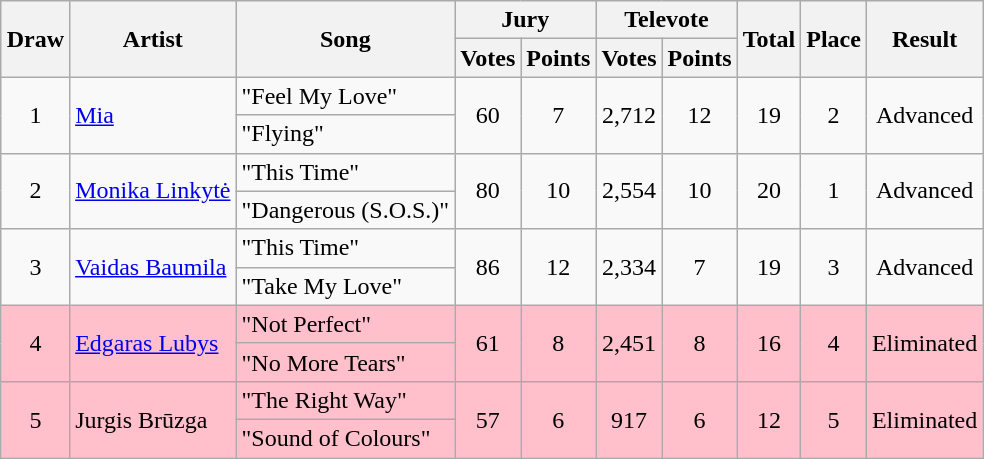<table class="sortable wikitable" style="margin: 1em auto 1em auto; text-align:center;">
<tr>
<th rowspan="2">Draw</th>
<th rowspan="2">Artist</th>
<th rowspan="2">Song</th>
<th colspan="2">Jury</th>
<th colspan="2">Televote</th>
<th rowspan="2">Total</th>
<th rowspan="2">Place</th>
<th rowspan="2">Result</th>
</tr>
<tr>
<th>Votes</th>
<th>Points</th>
<th>Votes</th>
<th>Points</th>
</tr>
<tr>
<td rowspan="2">1</td>
<td rowspan="2" align="left"><a href='#'>Mia</a></td>
<td align="left">"Feel My Love"</td>
<td rowspan="2">60</td>
<td rowspan="2">7</td>
<td rowspan="2">2,712</td>
<td rowspan="2">12</td>
<td rowspan="2">19</td>
<td rowspan="2">2</td>
<td rowspan="2">Advanced</td>
</tr>
<tr>
<td align="left">"Flying"</td>
</tr>
<tr>
<td rowspan="2">2</td>
<td rowspan="2" align="left"><a href='#'>Monika Linkytė</a></td>
<td align="left">"This Time"</td>
<td rowspan="2">80</td>
<td rowspan="2">10</td>
<td rowspan="2">2,554</td>
<td rowspan="2">10</td>
<td rowspan="2">20</td>
<td rowspan="2">1</td>
<td rowspan="2">Advanced</td>
</tr>
<tr>
<td align="left">"Dangerous (S.O.S.)"</td>
</tr>
<tr>
<td rowspan="2">3</td>
<td rowspan="2" align="left"><a href='#'>Vaidas Baumila</a></td>
<td align="left">"This Time"</td>
<td rowspan="2">86</td>
<td rowspan="2">12</td>
<td rowspan="2">2,334</td>
<td rowspan="2">7</td>
<td rowspan="2">19</td>
<td rowspan="2">3</td>
<td rowspan="2">Advanced</td>
</tr>
<tr>
<td align="left">"Take My Love"</td>
</tr>
<tr style="background:pink;">
<td rowspan="2">4</td>
<td rowspan="2" align="left"><a href='#'>Edgaras Lubys</a></td>
<td align="left">"Not Perfect"</td>
<td rowspan="2">61</td>
<td rowspan="2">8</td>
<td rowspan="2">2,451</td>
<td rowspan="2">8</td>
<td rowspan="2">16</td>
<td rowspan="2">4</td>
<td rowspan="2">Eliminated</td>
</tr>
<tr style="background:pink;">
<td align="left">"No More Tears"</td>
</tr>
<tr style="background:pink;">
<td rowspan="2">5</td>
<td rowspan="2" align="left">Jurgis Brūzga</td>
<td align="left">"The Right Way"</td>
<td rowspan="2">57</td>
<td rowspan="2">6</td>
<td rowspan="2">917</td>
<td rowspan="2">6</td>
<td rowspan="2">12</td>
<td rowspan="2">5</td>
<td rowspan="2">Eliminated</td>
</tr>
<tr style="background:pink;">
<td align="left">"Sound of Colours"</td>
</tr>
</table>
